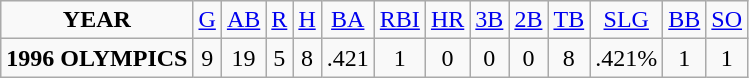<table class="wikitable">
<tr align=center>
<td><strong>YEAR</strong></td>
<td><a href='#'>G</a></td>
<td><a href='#'>AB</a></td>
<td><a href='#'>R</a></td>
<td><a href='#'>H</a></td>
<td><a href='#'>BA</a></td>
<td><a href='#'>RBI</a></td>
<td><a href='#'>HR</a></td>
<td><a href='#'>3B</a></td>
<td><a href='#'>2B</a></td>
<td><a href='#'>TB</a></td>
<td><a href='#'>SLG</a></td>
<td><a href='#'>BB</a></td>
<td><a href='#'>SO</a></td>
</tr>
<tr align=center>
<td><strong>1996 OLYMPICS</strong></td>
<td>9</td>
<td>19</td>
<td>5</td>
<td>8</td>
<td>.421</td>
<td>1</td>
<td>0</td>
<td>0</td>
<td>0</td>
<td>8</td>
<td>.421%</td>
<td>1</td>
<td>1</td>
</tr>
</table>
